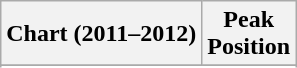<table class="wikitable">
<tr>
<th>Chart (2011–2012)</th>
<th>Peak<br>Position</th>
</tr>
<tr>
</tr>
<tr>
</tr>
<tr>
</tr>
<tr>
</tr>
</table>
